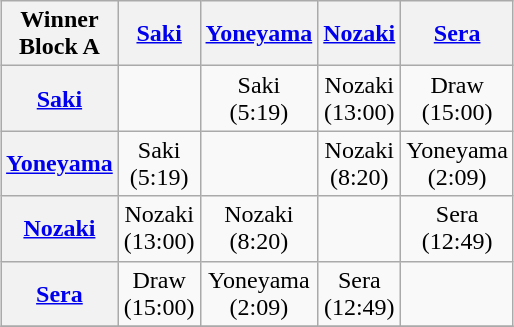<table class="wikitable" style="text-align:center; margin: 1em auto 1em auto;" width="25%">
<tr>
<th>Winner Block A</th>
<th><a href='#'>Saki</a></th>
<th><a href='#'>Yoneyama</a></th>
<th><a href='#'>Nozaki</a></th>
<th><a href='#'>Sera</a></th>
</tr>
<tr>
<th><a href='#'>Saki</a></th>
<td></td>
<td>Saki<br>(5:19)</td>
<td>Nozaki<br>(13:00)</td>
<td>Draw<br>(15:00)</td>
</tr>
<tr>
<th><a href='#'>Yoneyama</a></th>
<td>Saki<br>(5:19)</td>
<td></td>
<td>Nozaki<br>(8:20)</td>
<td>Yoneyama<br>(2:09)</td>
</tr>
<tr>
<th><a href='#'>Nozaki</a></th>
<td>Nozaki<br>(13:00)</td>
<td>Nozaki<br>(8:20)</td>
<td></td>
<td>Sera<br>(12:49)</td>
</tr>
<tr>
<th><a href='#'>Sera</a></th>
<td>Draw<br>(15:00)</td>
<td>Yoneyama<br>(2:09)</td>
<td>Sera<br>(12:49)</td>
<td></td>
</tr>
<tr>
</tr>
</table>
